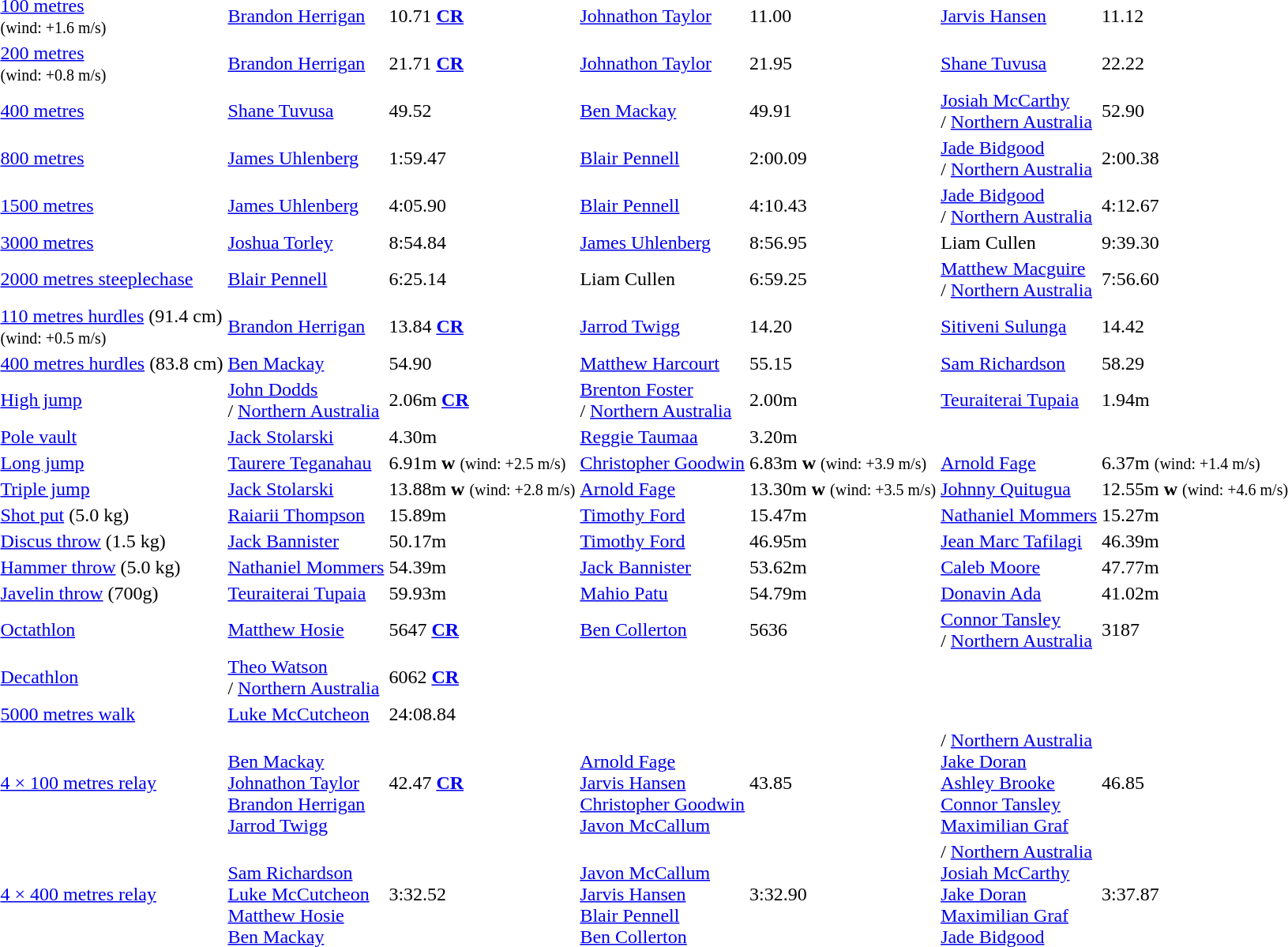<table>
<tr>
</tr>
<tr>
<td><a href='#'>100 metres</a> <br><small>(wind: +1.6 m/s)</small></td>
<td align=left><a href='#'>Brandon Herrigan</a> <br> </td>
<td>10.71 <strong><a href='#'>CR</a></strong></td>
<td align=left><a href='#'>Johnathon Taylor</a> <br> </td>
<td>11.00</td>
<td align=left><a href='#'>Jarvis Hansen</a> <br> </td>
<td>11.12</td>
</tr>
<tr>
<td><a href='#'>200 metres</a> <br><small>(wind: +0.8 m/s)</small></td>
<td align=left><a href='#'>Brandon Herrigan</a> <br> </td>
<td>21.71 <strong><a href='#'>CR</a></strong></td>
<td align=left><a href='#'>Johnathon Taylor</a> <br> </td>
<td>21.95</td>
<td align=left><a href='#'>Shane Tuvusa</a> <br> </td>
<td>22.22</td>
</tr>
<tr>
<td><a href='#'>400 metres</a></td>
<td align=left><a href='#'>Shane Tuvusa</a> <br> </td>
<td>49.52</td>
<td align=left><a href='#'>Ben Mackay</a> <br> </td>
<td>49.91</td>
<td align=left><a href='#'>Josiah McCarthy</a> <br> / <a href='#'>Northern Australia</a></td>
<td>52.90</td>
</tr>
<tr>
<td><a href='#'>800 metres</a></td>
<td align=left><a href='#'>James Uhlenberg</a> <br> </td>
<td>1:59.47</td>
<td align=left><a href='#'>Blair Pennell</a> <br> </td>
<td>2:00.09</td>
<td align=left><a href='#'>Jade Bidgood</a> <br> / <a href='#'>Northern Australia</a></td>
<td>2:00.38</td>
</tr>
<tr>
<td><a href='#'>1500 metres</a></td>
<td align=left><a href='#'>James Uhlenberg</a> <br> </td>
<td>4:05.90</td>
<td align=left><a href='#'>Blair Pennell</a> <br> </td>
<td>4:10.43</td>
<td align=left><a href='#'>Jade Bidgood</a> <br> / <a href='#'>Northern Australia</a></td>
<td>4:12.67</td>
</tr>
<tr>
<td><a href='#'>3000 metres</a></td>
<td align=left><a href='#'>Joshua Torley</a> <br> </td>
<td>8:54.84</td>
<td align=left><a href='#'>James Uhlenberg</a> <br> </td>
<td>8:56.95</td>
<td align=left>Liam Cullen <br> </td>
<td>9:39.30</td>
</tr>
<tr>
<td><a href='#'>2000 metres steeplechase</a></td>
<td align=left><a href='#'>Blair Pennell</a> <br> </td>
<td>6:25.14</td>
<td align=left>Liam Cullen <br> </td>
<td>6:59.25</td>
<td align=left><a href='#'>Matthew Macguire</a> <br> / <a href='#'>Northern Australia</a></td>
<td>7:56.60</td>
</tr>
<tr>
<td><a href='#'>110 metres hurdles</a> (91.4 cm) <br><small>(wind: +0.5 m/s)</small></td>
<td align=left><a href='#'>Brandon Herrigan</a> <br> </td>
<td>13.84 <strong><a href='#'>CR</a></strong></td>
<td align=left><a href='#'>Jarrod Twigg</a> <br> </td>
<td>14.20</td>
<td align=left><a href='#'>Sitiveni Sulunga</a> <br> </td>
<td>14.42</td>
</tr>
<tr>
<td><a href='#'>400 metres hurdles</a> (83.8 cm)</td>
<td align=left><a href='#'>Ben Mackay</a> <br> </td>
<td>54.90</td>
<td align=left><a href='#'>Matthew Harcourt</a> <br> </td>
<td>55.15</td>
<td align=left><a href='#'>Sam Richardson</a> <br> </td>
<td>58.29</td>
</tr>
<tr>
<td><a href='#'>High jump</a></td>
<td align=left><a href='#'>John Dodds</a> <br> / <a href='#'>Northern Australia</a></td>
<td>2.06m <strong><a href='#'>CR</a></strong></td>
<td align=left><a href='#'>Brenton Foster</a> <br> / <a href='#'>Northern Australia</a></td>
<td>2.00m</td>
<td align=left><a href='#'>Teuraiterai Tupaia</a> <br> </td>
<td>1.94m</td>
</tr>
<tr>
<td><a href='#'>Pole vault</a></td>
<td align=left><a href='#'>Jack Stolarski</a> <br> </td>
<td>4.30m</td>
<td align=left><a href='#'>Reggie Taumaa</a> <br> </td>
<td>3.20m</td>
<td></td>
<td></td>
</tr>
<tr>
<td><a href='#'>Long jump</a></td>
<td align=left><a href='#'>Taurere Teganahau</a> <br> </td>
<td>6.91m <strong>w</strong> <small>(wind: +2.5 m/s)</small></td>
<td align=left><a href='#'>Christopher Goodwin</a> <br> </td>
<td>6.83m <strong>w</strong> <small>(wind: +3.9 m/s)</small></td>
<td align=left><a href='#'>Arnold Fage</a> <br> </td>
<td>6.37m <small>(wind: +1.4 m/s)</small></td>
</tr>
<tr>
<td><a href='#'>Triple jump</a></td>
<td align=left><a href='#'>Jack Stolarski</a> <br> </td>
<td>13.88m <strong>w</strong> <small>(wind: +2.8 m/s)</small></td>
<td align=left><a href='#'>Arnold Fage</a> <br> </td>
<td>13.30m <strong>w</strong> <small>(wind: +3.5 m/s)</small></td>
<td align=left><a href='#'>Johnny Quitugua</a> <br> </td>
<td>12.55m <strong>w</strong> <small>(wind: +4.6 m/s)</small></td>
</tr>
<tr>
<td><a href='#'>Shot put</a> (5.0 kg)</td>
<td><a href='#'>Raiarii Thompson</a> <br></td>
<td>15.89m</td>
<td><a href='#'>Timothy Ford</a> <br></td>
<td>15.47m</td>
<td><a href='#'>Nathaniel Mommers</a> <br></td>
<td>15.27m</td>
</tr>
<tr>
<td><a href='#'>Discus throw</a> (1.5 kg)</td>
<td align=left><a href='#'>Jack Bannister</a> <br> </td>
<td>50.17m</td>
<td align=left><a href='#'>Timothy Ford</a> <br> </td>
<td>46.95m</td>
<td align=left><a href='#'>Jean Marc Tafilagi</a> <br> </td>
<td>46.39m</td>
</tr>
<tr>
<td><a href='#'>Hammer throw</a> (5.0 kg)</td>
<td align=left><a href='#'>Nathaniel Mommers</a> <br> </td>
<td>54.39m</td>
<td align=left><a href='#'>Jack Bannister</a> <br> </td>
<td>53.62m</td>
<td align=left><a href='#'>Caleb Moore</a> <br> </td>
<td>47.77m</td>
</tr>
<tr>
<td><a href='#'>Javelin throw</a> (700g)</td>
<td align=left><a href='#'>Teuraiterai Tupaia</a> <br> </td>
<td>59.93m</td>
<td align=left><a href='#'>Mahio Patu</a> <br> </td>
<td>54.79m</td>
<td align=left><a href='#'>Donavin Ada</a> <br> </td>
<td>41.02m</td>
</tr>
<tr>
<td><a href='#'>Octathlon</a></td>
<td align=left><a href='#'>Matthew Hosie</a> <br> </td>
<td>5647 <strong><a href='#'>CR</a></strong></td>
<td align=left><a href='#'>Ben Collerton</a> <br> </td>
<td>5636</td>
<td align=left><a href='#'>Connor Tansley</a> <br> / <a href='#'>Northern Australia</a></td>
<td>3187</td>
</tr>
<tr>
<td><a href='#'>Decathlon</a></td>
<td align=left><a href='#'>Theo Watson</a> <br> / <a href='#'>Northern Australia</a></td>
<td>6062 <strong><a href='#'>CR</a></strong></td>
<td></td>
<td></td>
<td></td>
<td></td>
</tr>
<tr>
<td><a href='#'>5000 metres walk</a></td>
<td align=left><a href='#'>Luke McCutcheon</a> <br> </td>
<td>24:08.84</td>
<td></td>
<td></td>
<td></td>
<td></td>
</tr>
<tr>
<td><a href='#'>4 × 100 metres relay</a></td>
<td align=left> <br><a href='#'>Ben Mackay</a><br><a href='#'>Johnathon Taylor</a><br><a href='#'>Brandon Herrigan</a><br><a href='#'>Jarrod Twigg</a></td>
<td>42.47 <strong><a href='#'>CR</a></strong></td>
<td align=left> <br><a href='#'>Arnold Fage</a><br><a href='#'>Jarvis Hansen</a><br><a href='#'>Christopher Goodwin</a><br><a href='#'>Javon McCallum</a></td>
<td>43.85</td>
<td align=left>/ <a href='#'>Northern Australia</a> <br><a href='#'>Jake Doran</a><br><a href='#'>Ashley Brooke</a><br><a href='#'>Connor Tansley</a><br><a href='#'>Maximilian Graf</a></td>
<td>46.85</td>
</tr>
<tr>
<td><a href='#'>4 × 400 metres relay</a></td>
<td align=left> <br><a href='#'>Sam Richardson</a><br><a href='#'>Luke McCutcheon</a><br><a href='#'>Matthew Hosie</a><br><a href='#'>Ben Mackay</a></td>
<td>3:32.52</td>
<td align=left> <br><a href='#'>Javon McCallum</a><br><a href='#'>Jarvis Hansen</a><br><a href='#'>Blair Pennell</a><br><a href='#'>Ben Collerton</a></td>
<td>3:32.90</td>
<td align=left>/ <a href='#'>Northern Australia</a> <br><a href='#'>Josiah McCarthy</a><br><a href='#'>Jake Doran</a><br><a href='#'>Maximilian Graf</a><br><a href='#'>Jade Bidgood</a></td>
<td>3:37.87</td>
</tr>
</table>
